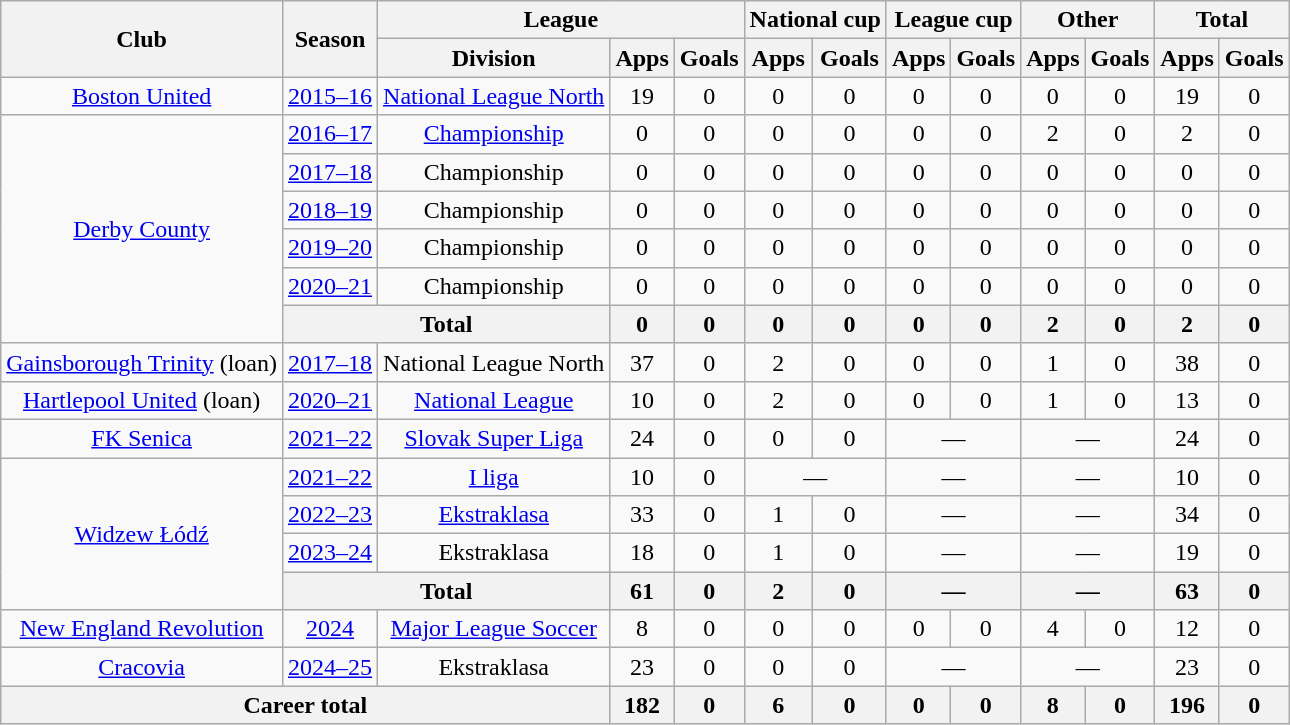<table class="wikitable" style="text-align: center">
<tr>
<th rowspan="2">Club</th>
<th rowspan="2">Season</th>
<th colspan="3">League</th>
<th colspan="2">National cup</th>
<th colspan="2">League cup</th>
<th colspan="2">Other</th>
<th colspan="2">Total</th>
</tr>
<tr>
<th>Division</th>
<th>Apps</th>
<th>Goals</th>
<th>Apps</th>
<th>Goals</th>
<th>Apps</th>
<th>Goals</th>
<th>Apps</th>
<th>Goals</th>
<th>Apps</th>
<th>Goals</th>
</tr>
<tr>
<td><a href='#'>Boston United</a></td>
<td><a href='#'>2015–16</a></td>
<td><a href='#'>National League North</a></td>
<td>19</td>
<td>0</td>
<td>0</td>
<td>0</td>
<td>0</td>
<td>0</td>
<td>0</td>
<td>0</td>
<td>19</td>
<td>0</td>
</tr>
<tr>
<td rowspan="6"><a href='#'>Derby County</a></td>
<td><a href='#'>2016–17</a></td>
<td><a href='#'>Championship</a></td>
<td>0</td>
<td>0</td>
<td>0</td>
<td>0</td>
<td>0</td>
<td>0</td>
<td>2</td>
<td>0</td>
<td>2</td>
<td>0</td>
</tr>
<tr>
<td><a href='#'>2017–18</a></td>
<td>Championship</td>
<td>0</td>
<td>0</td>
<td>0</td>
<td>0</td>
<td>0</td>
<td>0</td>
<td>0</td>
<td>0</td>
<td>0</td>
<td>0</td>
</tr>
<tr>
<td><a href='#'>2018–19</a></td>
<td>Championship</td>
<td>0</td>
<td>0</td>
<td>0</td>
<td>0</td>
<td>0</td>
<td>0</td>
<td>0</td>
<td>0</td>
<td>0</td>
<td>0</td>
</tr>
<tr>
<td><a href='#'>2019–20</a></td>
<td>Championship</td>
<td>0</td>
<td>0</td>
<td>0</td>
<td>0</td>
<td>0</td>
<td>0</td>
<td>0</td>
<td>0</td>
<td>0</td>
<td>0</td>
</tr>
<tr>
<td><a href='#'>2020–21</a></td>
<td>Championship</td>
<td>0</td>
<td>0</td>
<td>0</td>
<td>0</td>
<td>0</td>
<td>0</td>
<td>0</td>
<td>0</td>
<td>0</td>
<td>0</td>
</tr>
<tr>
<th colspan="2">Total</th>
<th>0</th>
<th>0</th>
<th>0</th>
<th>0</th>
<th>0</th>
<th>0</th>
<th>2</th>
<th>0</th>
<th>2</th>
<th>0</th>
</tr>
<tr>
<td><a href='#'>Gainsborough Trinity</a> (loan)</td>
<td><a href='#'>2017–18</a></td>
<td>National League North</td>
<td>37</td>
<td>0</td>
<td>2</td>
<td>0</td>
<td>0</td>
<td>0</td>
<td>1</td>
<td>0</td>
<td>38</td>
<td>0</td>
</tr>
<tr>
<td><a href='#'>Hartlepool United</a> (loan)</td>
<td><a href='#'>2020–21</a></td>
<td><a href='#'>National League</a></td>
<td>10</td>
<td>0</td>
<td>2</td>
<td>0</td>
<td>0</td>
<td>0</td>
<td>1</td>
<td>0</td>
<td>13</td>
<td>0</td>
</tr>
<tr>
<td><a href='#'>FK Senica</a></td>
<td><a href='#'>2021–22</a></td>
<td><a href='#'>Slovak Super Liga</a></td>
<td>24</td>
<td>0</td>
<td>0</td>
<td>0</td>
<td colspan="2">—</td>
<td colspan="2">—</td>
<td>24</td>
<td>0</td>
</tr>
<tr>
<td rowspan="4"><a href='#'>Widzew Łódź</a></td>
<td><a href='#'>2021–22</a></td>
<td><a href='#'>I liga</a></td>
<td>10</td>
<td>0</td>
<td colspan="2">—</td>
<td colspan="2">—</td>
<td colspan="2">—</td>
<td>10</td>
<td>0</td>
</tr>
<tr>
<td><a href='#'>2022–23</a></td>
<td><a href='#'>Ekstraklasa</a></td>
<td>33</td>
<td>0</td>
<td>1</td>
<td>0</td>
<td colspan="2">—</td>
<td colspan="2">—</td>
<td>34</td>
<td>0</td>
</tr>
<tr>
<td><a href='#'>2023–24</a></td>
<td>Ekstraklasa</td>
<td>18</td>
<td>0</td>
<td>1</td>
<td>0</td>
<td colspan="2">—</td>
<td colspan="2">—</td>
<td>19</td>
<td>0</td>
</tr>
<tr>
<th colspan="2">Total</th>
<th>61</th>
<th>0</th>
<th>2</th>
<th>0</th>
<th colspan="2">—</th>
<th colspan="2">—</th>
<th>63</th>
<th>0</th>
</tr>
<tr>
<td><a href='#'>New England Revolution</a></td>
<td><a href='#'>2024</a></td>
<td><a href='#'>Major League Soccer</a></td>
<td>8</td>
<td>0</td>
<td>0</td>
<td>0</td>
<td>0</td>
<td>0</td>
<td>4</td>
<td>0</td>
<td>12</td>
<td>0</td>
</tr>
<tr>
<td><a href='#'>Cracovia</a></td>
<td><a href='#'>2024–25</a></td>
<td>Ekstraklasa</td>
<td>23</td>
<td>0</td>
<td>0</td>
<td>0</td>
<td colspan="2">—</td>
<td colspan="2">—</td>
<td>23</td>
<td>0</td>
</tr>
<tr>
<th colspan="3">Career total</th>
<th>182</th>
<th>0</th>
<th>6</th>
<th>0</th>
<th>0</th>
<th>0</th>
<th>8</th>
<th>0</th>
<th>196</th>
<th>0</th>
</tr>
</table>
